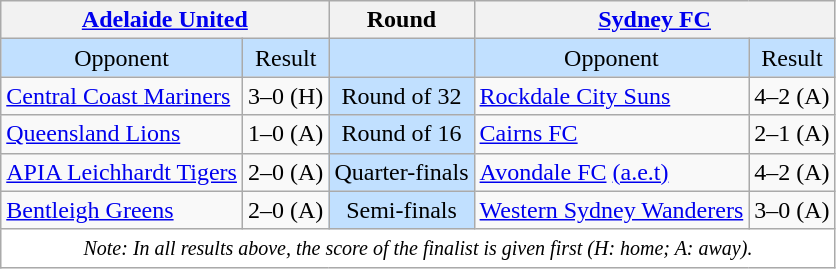<table class="wikitable" style="text-align: center; floatleft;">
<tr>
<th colspan=2><a href='#'>Adelaide United</a></th>
<th>Round</th>
<th colspan=2><a href='#'>Sydney FC</a></th>
</tr>
<tr bgcolor=#c1e0ff>
<td>Opponent</td>
<td>Result</td>
<td></td>
<td>Opponent</td>
<td>Result</td>
</tr>
<tr>
<td align=left><a href='#'>Central Coast Mariners</a></td>
<td>3–0 (H)</td>
<td bgcolor=#c1e0ff>Round of 32</td>
<td align=left><a href='#'>Rockdale City Suns</a></td>
<td>4–2 (A)</td>
</tr>
<tr>
<td align=left><a href='#'>Queensland Lions</a></td>
<td>1–0 (A)</td>
<td bgcolor=#c1e0ff>Round of 16</td>
<td align=left><a href='#'>Cairns FC</a></td>
<td>2–1 (A)</td>
</tr>
<tr>
<td align=left><a href='#'>APIA Leichhardt Tigers</a></td>
<td>2–0 (A)</td>
<td bgcolor=#c1e0ff>Quarter-finals</td>
<td align=left><a href='#'>Avondale FC</a> <a href='#'>(a.e.t)</a></td>
<td>4–2 (A)</td>
</tr>
<tr>
<td align=left><a href='#'>Bentleigh Greens</a></td>
<td>2–0 (A)</td>
<td bgcolor=#c1e0ff>Semi-finals</td>
<td align=left><a href='#'>Western Sydney Wanderers</a></td>
<td>3–0 (A)</td>
</tr>
<tr>
<td colspan=5 style="background-color:white;"><small><em>Note: In all results above, the score of the finalist is given first (H: home; A: away).</em></small></td>
</tr>
</table>
